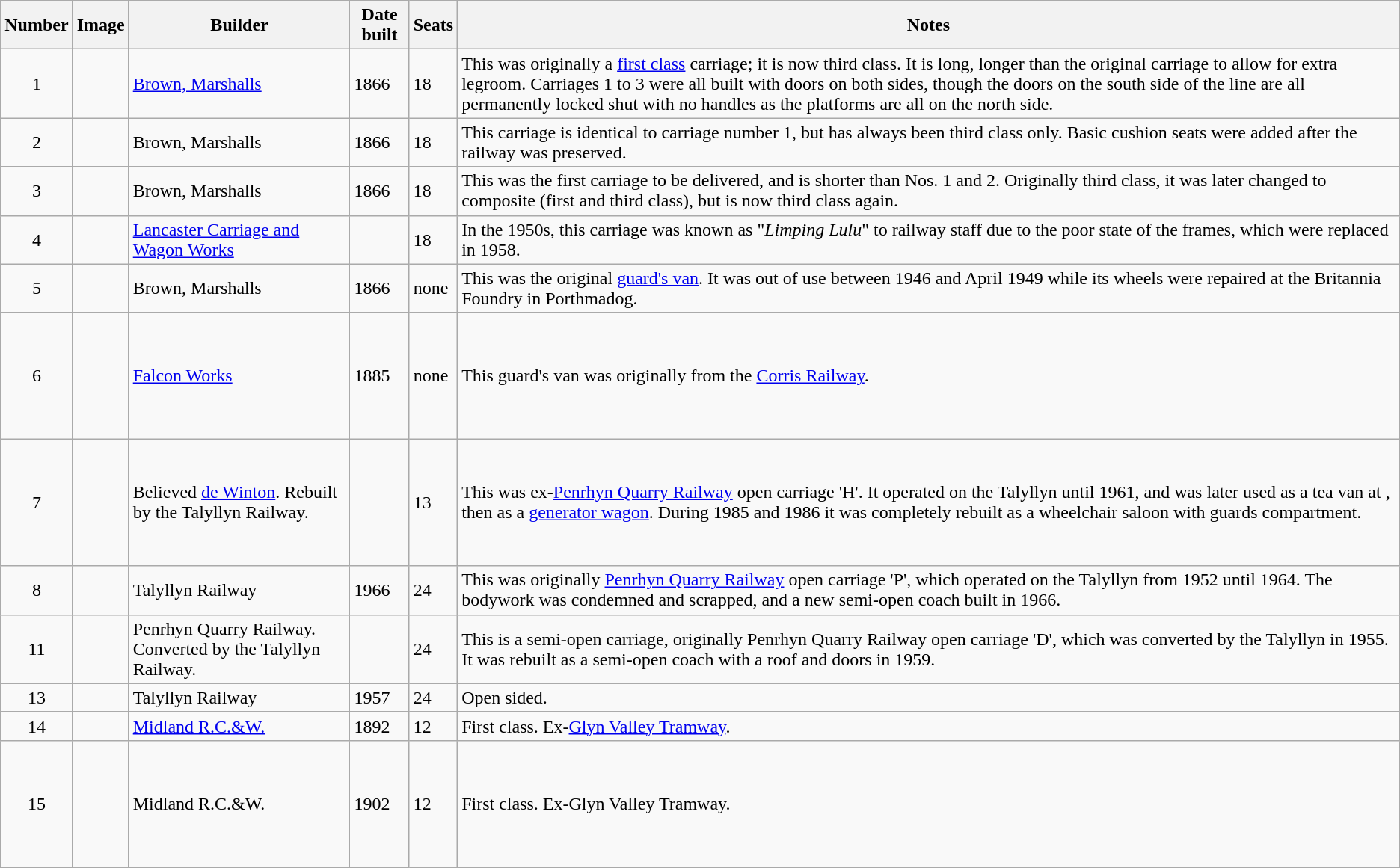<table class="sort wikitable sortable">
<tr>
<th>Number</th>
<th>Image</th>
<th>Builder</th>
<th>Date built</th>
<th>Seats</th>
<th>Notes</th>
</tr>
<tr>
<td align="center">1</td>
<td align="center"></td>
<td><a href='#'>Brown, Marshalls</a></td>
<td>1866</td>
<td>18</td>
<td>This was originally a <a href='#'>first class</a> carriage; it is now third class. It is  long,  longer than the original carriage to allow for extra legroom. Carriages 1 to 3 were all built with doors on both sides, though the doors on the south side of the line are all permanently locked shut with no handles as the platforms are all on the north side.</td>
</tr>
<tr>
<td align="center">2</td>
<td align="center"></td>
<td>Brown, Marshalls</td>
<td>1866</td>
<td>18</td>
<td>This carriage is identical to carriage number 1, but has always been third class only. Basic cushion seats were added after the railway was preserved.</td>
</tr>
<tr>
<td align="center">3</td>
<td align="center"></td>
<td>Brown, Marshalls</td>
<td>1866</td>
<td>18</td>
<td>This was the first carriage to be delivered, and is  shorter than Nos. 1 and 2. Originally third class, it was later changed to composite (first and third class), but is now third class again.</td>
</tr>
<tr>
<td align="center">4</td>
<td align="center"></td>
<td><a href='#'>Lancaster Carriage and Wagon Works</a></td>
<td></td>
<td>18</td>
<td>In the 1950s, this carriage was known as "<em>Limping Lulu</em>" to railway staff due to the poor state of the frames, which were replaced in 1958.</td>
</tr>
<tr>
<td align="center">5</td>
<td align="center"></td>
<td>Brown, Marshalls</td>
<td>1866</td>
<td>none</td>
<td>This was the original <a href='#'>guard's van</a>. It was out of use between 1946 and April 1949 while its wheels were repaired at the Britannia Foundry in Porthmadog.</td>
</tr>
<tr style="height:113px">
<td align="center">6</td>
<td align="center"></td>
<td><a href='#'>Falcon Works</a></td>
<td>1885</td>
<td>none</td>
<td>This guard's van was originally from the <a href='#'>Corris Railway</a>.</td>
</tr>
<tr style="height:113px">
<td align="center">7</td>
<td align="center"></td>
<td>Believed <a href='#'>de Winton</a>. Rebuilt by the Talyllyn Railway.</td>
<td></td>
<td>13</td>
<td>This was ex-<a href='#'>Penrhyn Quarry Railway</a> open carriage 'H'. It operated on the Talyllyn until 1961, and was later used as a tea van at , then as a <a href='#'>generator wagon</a>. During 1985 and 1986 it was completely rebuilt as a wheelchair saloon with guards compartment.</td>
</tr>
<tr>
<td align="center">8</td>
<td align="center"></td>
<td>Talyllyn Railway</td>
<td>1966</td>
<td>24</td>
<td>This was originally <a href='#'>Penrhyn Quarry Railway</a> open carriage 'P', which operated on the Talyllyn from 1952 until 1964. The bodywork was condemned and scrapped, and a new semi-open coach built in 1966.</td>
</tr>
<tr>
<td align="center">11</td>
<td align="center"></td>
<td>Penrhyn Quarry Railway. Converted by the Talyllyn Railway.</td>
<td></td>
<td>24</td>
<td>This is a semi-open carriage, originally Penrhyn Quarry Railway open carriage 'D', which was converted by the Talyllyn in 1955. It was rebuilt as a semi-open coach with a roof and doors in 1959.</td>
</tr>
<tr>
<td align="center">13</td>
<td align="center"></td>
<td>Talyllyn Railway</td>
<td>1957</td>
<td>24</td>
<td>Open sided.</td>
</tr>
<tr>
<td align="center">14</td>
<td align="center"></td>
<td><a href='#'>Midland R.C.&W.</a></td>
<td>1892</td>
<td>12</td>
<td>First class. Ex-<a href='#'>Glyn Valley Tramway</a>.</td>
</tr>
<tr style="height:113px">
<td align="center">15</td>
<td align="center"></td>
<td>Midland R.C.&W.</td>
<td>1902</td>
<td>12</td>
<td>First class. Ex-Glyn Valley Tramway.</td>
</tr>
</table>
